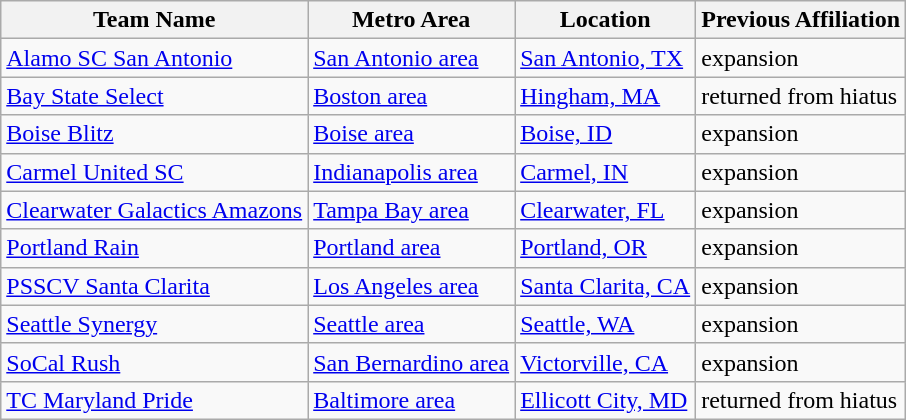<table class="wikitable">
<tr>
<th>Team Name</th>
<th>Metro Area</th>
<th>Location</th>
<th>Previous Affiliation</th>
</tr>
<tr>
<td> <a href='#'>Alamo SC San Antonio</a></td>
<td><a href='#'>San Antonio area</a></td>
<td><a href='#'>San Antonio, TX</a></td>
<td>expansion</td>
</tr>
<tr>
<td> <a href='#'>Bay State Select</a></td>
<td><a href='#'>Boston area</a></td>
<td><a href='#'>Hingham, MA</a></td>
<td>returned from hiatus</td>
</tr>
<tr>
<td> <a href='#'>Boise Blitz</a></td>
<td><a href='#'>Boise area</a></td>
<td><a href='#'>Boise, ID</a></td>
<td>expansion</td>
</tr>
<tr>
<td> <a href='#'>Carmel United SC</a></td>
<td><a href='#'>Indianapolis area</a></td>
<td><a href='#'>Carmel, IN</a></td>
<td>expansion</td>
</tr>
<tr>
<td> <a href='#'>Clearwater Galactics Amazons</a></td>
<td><a href='#'>Tampa Bay area</a></td>
<td><a href='#'>Clearwater, FL</a></td>
<td>expansion</td>
</tr>
<tr>
<td> <a href='#'>Portland Rain</a></td>
<td><a href='#'>Portland area</a></td>
<td><a href='#'>Portland, OR</a></td>
<td>expansion</td>
</tr>
<tr>
<td> <a href='#'>PSSCV Santa Clarita</a></td>
<td><a href='#'>Los Angeles area</a></td>
<td><a href='#'>Santa Clarita, CA</a></td>
<td>expansion</td>
</tr>
<tr>
<td> <a href='#'>Seattle Synergy</a></td>
<td><a href='#'>Seattle area</a></td>
<td><a href='#'>Seattle, WA</a></td>
<td>expansion</td>
</tr>
<tr>
<td> <a href='#'>SoCal Rush</a></td>
<td><a href='#'>San Bernardino area</a></td>
<td><a href='#'>Victorville, CA</a></td>
<td>expansion</td>
</tr>
<tr>
<td> <a href='#'>TC Maryland Pride</a></td>
<td><a href='#'>Baltimore area</a></td>
<td><a href='#'>Ellicott City, MD</a></td>
<td>returned from hiatus</td>
</tr>
</table>
